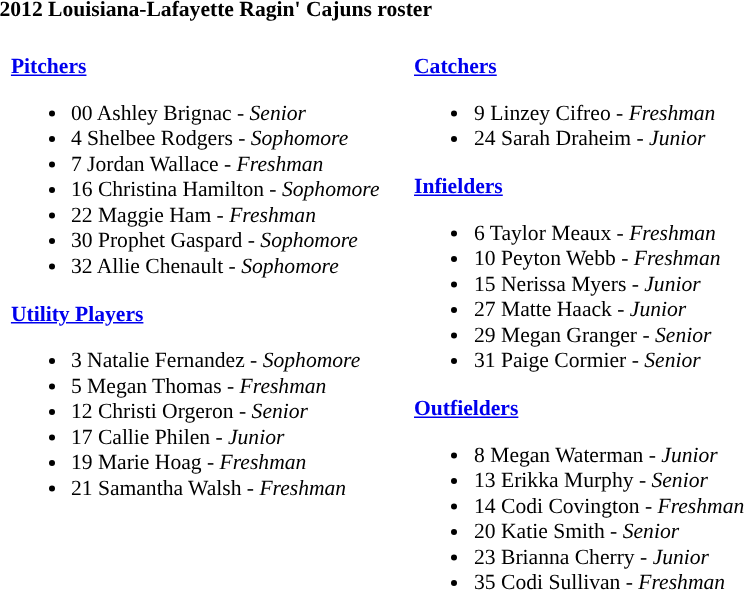<table class="toccolours" style="text-align: left; font-size:90%;">
<tr>
<th colspan="9">2012 Louisiana-Lafayette Ragin' Cajuns roster</th>
</tr>
<tr>
<td width="03"> </td>
<td valign="top"><br><strong><a href='#'>Pitchers</a></strong><ul><li>00 Ashley Brignac - <em>Senior</em></li><li>4 Shelbee Rodgers - <em>Sophomore</em></li><li>7 Jordan Wallace - <em>Freshman</em></li><li>16 Christina Hamilton - <em>Sophomore</em></li><li>22 Maggie Ham - <em>Freshman</em></li><li>30 Prophet Gaspard - <em>Sophomore</em></li><li>32 Allie Chenault - <em>Sophomore</em></li></ul><strong><a href='#'>Utility Players</a></strong><ul><li>3 Natalie Fernandez - <em>Sophomore</em></li><li>5 Megan Thomas - <em>Freshman</em></li><li>12 Christi Orgeron - <em>Senior</em></li><li>17 Callie Philen - <em>Junior</em></li><li>19 Marie Hoag - <em>Freshman</em></li><li>21 Samantha Walsh - <em>Freshman</em></li></ul></td>
<td width="15"> </td>
<td valign="top"><br><strong><a href='#'>Catchers</a></strong><ul><li>9 Linzey Cifreo - <em>Freshman</em></li><li>24 Sarah Draheim - <em>Junior</em></li></ul><strong><a href='#'>Infielders</a></strong><ul><li>6 Taylor Meaux - <em>Freshman</em></li><li>10 Peyton Webb - <em>Freshman</em></li><li>15 Nerissa Myers - <em>Junior</em></li><li>27 Matte Haack - <em>Junior</em></li><li>29 Megan Granger - <em>Senior</em></li><li>31 Paige Cormier - <em>Senior</em></li></ul><strong><a href='#'>Outfielders</a></strong><ul><li>8 Megan Waterman - <em>Junior</em></li><li>13 Erikka Murphy - <em>Senior</em></li><li>14 Codi Covington - <em>Freshman</em></li><li>20 Katie Smith - <em>Senior</em></li><li>23 Brianna Cherry - <em>Junior</em></li><li>35 Codi Sullivan - <em>Freshman</em></li></ul></td>
</tr>
</table>
